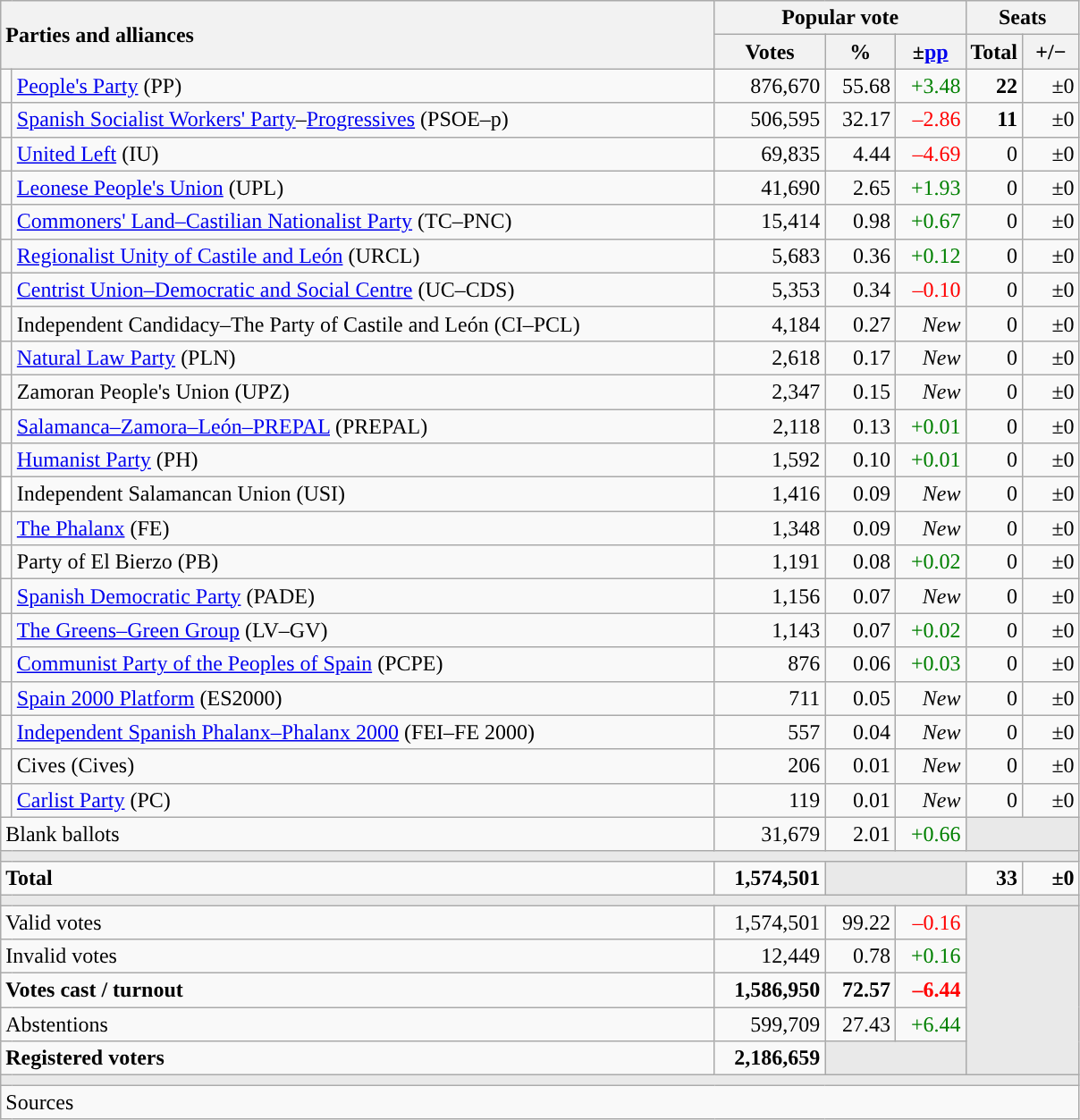<table class="wikitable" style="text-align:right;">
<tr>
<th style="text-align:left;" rowspan="2" colspan="2" width="525">Parties and alliances</th>
<th colspan="3">Popular vote</th>
<th colspan="2">Seats</th>
</tr>
<tr>
<th width="75">Votes</th>
<th width="45">%</th>
<th width="45">±<a href='#'>pp</a></th>
<th width="35">Total</th>
<th width="35">+/−</th>
</tr>
<tr>
<td width="1" style="color:inherit;background:"></td>
<td align="left"><a href='#'>People's Party</a> (PP)</td>
<td>876,670</td>
<td>55.68</td>
<td style="color:green;">+3.48</td>
<td><strong>22</strong></td>
<td>±0</td>
</tr>
<tr>
<td style="color:inherit;background:"></td>
<td align="left"><a href='#'>Spanish Socialist Workers' Party</a>–<a href='#'>Progressives</a> (PSOE–p)</td>
<td>506,595</td>
<td>32.17</td>
<td style="color:red;">–2.86</td>
<td><strong>11</strong></td>
<td>±0</td>
</tr>
<tr>
<td style="color:inherit;background:"></td>
<td align="left"><a href='#'>United Left</a> (IU)</td>
<td>69,835</td>
<td>4.44</td>
<td style="color:red;">–4.69</td>
<td>0</td>
<td>±0</td>
</tr>
<tr>
<td style="color:inherit;background:"></td>
<td align="left"><a href='#'>Leonese People's Union</a> (UPL)</td>
<td>41,690</td>
<td>2.65</td>
<td style="color:green;">+1.93</td>
<td>0</td>
<td>±0</td>
</tr>
<tr>
<td style="color:inherit;background:"></td>
<td align="left"><a href='#'>Commoners' Land–Castilian Nationalist Party</a> (TC–PNC)</td>
<td>15,414</td>
<td>0.98</td>
<td style="color:green;">+0.67</td>
<td>0</td>
<td>±0</td>
</tr>
<tr>
<td style="color:inherit;background:"></td>
<td align="left"><a href='#'>Regionalist Unity of Castile and León</a> (URCL)</td>
<td>5,683</td>
<td>0.36</td>
<td style="color:green;">+0.12</td>
<td>0</td>
<td>±0</td>
</tr>
<tr>
<td style="color:inherit;background:"></td>
<td align="left"><a href='#'>Centrist Union–Democratic and Social Centre</a> (UC–CDS)</td>
<td>5,353</td>
<td>0.34</td>
<td style="color:red;">–0.10</td>
<td>0</td>
<td>±0</td>
</tr>
<tr>
<td style="color:inherit;background:"></td>
<td align="left">Independent Candidacy–The Party of Castile and León (CI–PCL)</td>
<td>4,184</td>
<td>0.27</td>
<td><em>New</em></td>
<td>0</td>
<td>±0</td>
</tr>
<tr>
<td style="color:inherit;background:"></td>
<td align="left"><a href='#'>Natural Law Party</a> (PLN)</td>
<td>2,618</td>
<td>0.17</td>
<td><em>New</em></td>
<td>0</td>
<td>±0</td>
</tr>
<tr>
<td style="color:inherit;background:"></td>
<td align="left">Zamoran People's Union (UPZ)</td>
<td>2,347</td>
<td>0.15</td>
<td><em>New</em></td>
<td>0</td>
<td>±0</td>
</tr>
<tr>
<td style="color:inherit;background:"></td>
<td align="left"><a href='#'>Salamanca–Zamora–León–PREPAL</a> (PREPAL)</td>
<td>2,118</td>
<td>0.13</td>
<td style="color:green;">+0.01</td>
<td>0</td>
<td>±0</td>
</tr>
<tr>
<td style="color:inherit;background:"></td>
<td align="left"><a href='#'>Humanist Party</a> (PH)</td>
<td>1,592</td>
<td>0.10</td>
<td style="color:green;">+0.01</td>
<td>0</td>
<td>±0</td>
</tr>
<tr>
<td bgcolor="white"></td>
<td align="left">Independent Salamancan Union (USI)</td>
<td>1,416</td>
<td>0.09</td>
<td><em>New</em></td>
<td>0</td>
<td>±0</td>
</tr>
<tr>
<td style="color:inherit;background:"></td>
<td align="left"><a href='#'>The Phalanx</a> (FE)</td>
<td>1,348</td>
<td>0.09</td>
<td><em>New</em></td>
<td>0</td>
<td>±0</td>
</tr>
<tr>
<td style="color:inherit;background:"></td>
<td align="left">Party of El Bierzo (PB)</td>
<td>1,191</td>
<td>0.08</td>
<td style="color:green;">+0.02</td>
<td>0</td>
<td>±0</td>
</tr>
<tr>
<td style="color:inherit;background:"></td>
<td align="left"><a href='#'>Spanish Democratic Party</a> (PADE)</td>
<td>1,156</td>
<td>0.07</td>
<td><em>New</em></td>
<td>0</td>
<td>±0</td>
</tr>
<tr>
<td style="color:inherit;background:"></td>
<td align="left"><a href='#'>The Greens–Green Group</a> (LV–GV)</td>
<td>1,143</td>
<td>0.07</td>
<td style="color:green;">+0.02</td>
<td>0</td>
<td>±0</td>
</tr>
<tr>
<td style="color:inherit;background:"></td>
<td align="left"><a href='#'>Communist Party of the Peoples of Spain</a> (PCPE)</td>
<td>876</td>
<td>0.06</td>
<td style="color:green;">+0.03</td>
<td>0</td>
<td>±0</td>
</tr>
<tr>
<td style="color:inherit;background:"></td>
<td align="left"><a href='#'>Spain 2000 Platform</a> (ES2000)</td>
<td>711</td>
<td>0.05</td>
<td><em>New</em></td>
<td>0</td>
<td>±0</td>
</tr>
<tr>
<td style="color:inherit;background:"></td>
<td align="left"><a href='#'>Independent Spanish Phalanx–Phalanx 2000</a> (FEI–FE 2000)</td>
<td>557</td>
<td>0.04</td>
<td><em>New</em></td>
<td>0</td>
<td>±0</td>
</tr>
<tr>
<td style="color:inherit;background:"></td>
<td align="left">Cives (Cives)</td>
<td>206</td>
<td>0.01</td>
<td><em>New</em></td>
<td>0</td>
<td>±0</td>
</tr>
<tr>
<td style="color:inherit;background:"></td>
<td align="left"><a href='#'>Carlist Party</a> (PC)</td>
<td>119</td>
<td>0.01</td>
<td><em>New</em></td>
<td>0</td>
<td>±0</td>
</tr>
<tr>
<td align="left" colspan="2">Blank ballots</td>
<td>31,679</td>
<td>2.01</td>
<td style="color:green;">+0.66</td>
<td bgcolor="#E9E9E9" colspan="2"></td>
</tr>
<tr>
<td colspan="7" bgcolor="#E9E9E9"></td>
</tr>
<tr style="font-weight:bold;">
<td align="left" colspan="2">Total</td>
<td>1,574,501</td>
<td bgcolor="#E9E9E9" colspan="2"></td>
<td>33</td>
<td>±0</td>
</tr>
<tr>
<td colspan="7" bgcolor="#E9E9E9"></td>
</tr>
<tr>
<td align="left" colspan="2">Valid votes</td>
<td>1,574,501</td>
<td>99.22</td>
<td style="color:red;">–0.16</td>
<td bgcolor="#E9E9E9" colspan="2" rowspan="5"></td>
</tr>
<tr>
<td align="left" colspan="2">Invalid votes</td>
<td>12,449</td>
<td>0.78</td>
<td style="color:green;">+0.16</td>
</tr>
<tr style="font-weight:bold;">
<td align="left" colspan="2">Votes cast / turnout</td>
<td>1,586,950</td>
<td>72.57</td>
<td style="color:red;">–6.44</td>
</tr>
<tr>
<td align="left" colspan="2">Abstentions</td>
<td>599,709</td>
<td>27.43</td>
<td style="color:green;">+6.44</td>
</tr>
<tr style="font-weight:bold;">
<td align="left" colspan="2">Registered voters</td>
<td>2,186,659</td>
<td bgcolor="#E9E9E9" colspan="2"></td>
</tr>
<tr>
<td colspan="7" bgcolor="#E9E9E9"></td>
</tr>
<tr>
<td align="left" colspan="7">Sources</td>
</tr>
</table>
